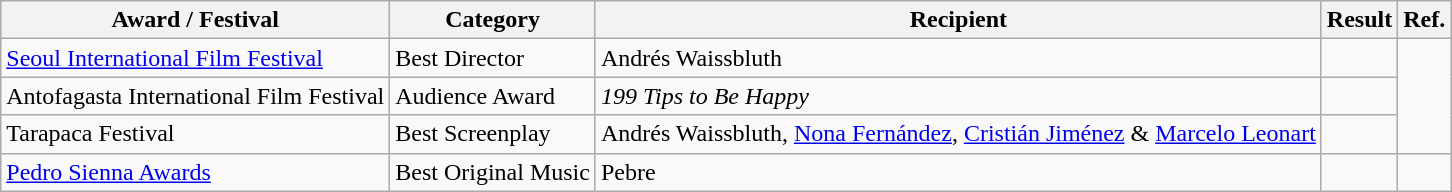<table class="wikitable">
<tr>
<th>Award / Festival</th>
<th>Category</th>
<th>Recipient</th>
<th>Result</th>
<th>Ref.</th>
</tr>
<tr>
<td><a href='#'>Seoul International Film Festival</a></td>
<td>Best Director</td>
<td>Andrés Waissbluth</td>
<td></td>
<td rowspan="3"></td>
</tr>
<tr>
<td>Antofagasta International Film Festival</td>
<td>Audience Award</td>
<td><em>199 Tips to Be Happy</em></td>
<td></td>
</tr>
<tr>
<td>Tarapaca Festival</td>
<td>Best Screenplay</td>
<td>Andrés Waissbluth, <a href='#'>Nona Fernández</a>, <a href='#'>Cristián Jiménez</a> & <a href='#'>Marcelo Leonart</a></td>
<td></td>
</tr>
<tr>
<td><a href='#'>Pedro Sienna Awards</a></td>
<td>Best Original Music</td>
<td>Pebre</td>
<td></td>
<td></td>
</tr>
</table>
